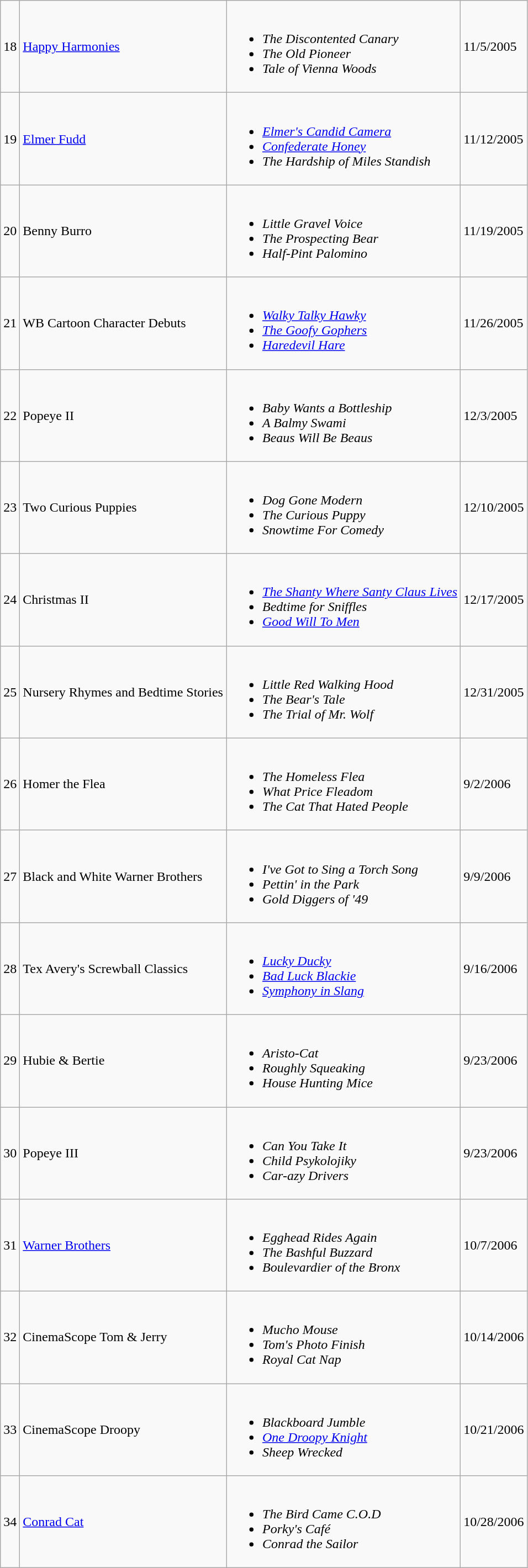<table class="wikitable">
<tr>
<td>18</td>
<td><a href='#'>Happy Harmonies</a></td>
<td><br><ul><li><em>The Discontented Canary</em></li><li><em>The Old Pioneer</em></li><li><em>Tale of Vienna Woods</em></li></ul></td>
<td>11/5/2005</td>
</tr>
<tr>
<td>19</td>
<td><a href='#'>Elmer Fudd</a></td>
<td><br><ul><li><em><a href='#'>Elmer's Candid Camera</a></em></li><li><em><a href='#'>Confederate Honey</a></em></li><li><em>The Hardship of Miles Standish</em></li></ul></td>
<td>11/12/2005</td>
</tr>
<tr>
<td>20</td>
<td>Benny Burro</td>
<td><br><ul><li><em>Little Gravel Voice</em></li><li><em>The Prospecting Bear</em></li><li><em>Half-Pint Palomino</em></li></ul></td>
<td>11/19/2005</td>
</tr>
<tr>
<td>21</td>
<td>WB Cartoon Character Debuts</td>
<td><br><ul><li><em><a href='#'>Walky Talky Hawky</a></em></li><li><em><a href='#'>The Goofy Gophers</a></em></li><li><em><a href='#'>Haredevil Hare</a></em></li></ul></td>
<td>11/26/2005</td>
</tr>
<tr>
<td>22</td>
<td>Popeye II</td>
<td><br><ul><li><em>Baby Wants a Bottleship</em></li><li><em>A Balmy Swami</em></li><li><em>Beaus Will Be Beaus</em></li></ul></td>
<td>12/3/2005</td>
</tr>
<tr>
<td>23</td>
<td>Two Curious Puppies</td>
<td><br><ul><li><em>Dog Gone Modern</em></li><li><em>The Curious Puppy</em></li><li><em>Snowtime For Comedy</em></li></ul></td>
<td>12/10/2005</td>
</tr>
<tr>
<td>24</td>
<td>Christmas II</td>
<td><br><ul><li><em><a href='#'>The Shanty Where Santy Claus Lives</a></em></li><li><em>Bedtime for Sniffles</em></li><li><em><a href='#'>Good Will To Men</a></em></li></ul></td>
<td>12/17/2005</td>
</tr>
<tr>
<td>25</td>
<td>Nursery Rhymes and Bedtime Stories</td>
<td><br><ul><li><em>Little Red Walking Hood</em></li><li><em>The Bear's Tale</em></li><li><em>The Trial of Mr. Wolf</em></li></ul></td>
<td>12/31/2005</td>
</tr>
<tr>
<td>26</td>
<td>Homer the Flea</td>
<td><br><ul><li><em>The Homeless Flea</em></li><li><em>What Price Fleadom</em></li><li><em>The Cat That Hated People</em></li></ul></td>
<td>9/2/2006</td>
</tr>
<tr>
<td>27</td>
<td>Black and White Warner Brothers</td>
<td><br><ul><li><em>I've Got to Sing a Torch Song</em></li><li><em>Pettin' in the Park</em></li><li><em>Gold Diggers of '49</em></li></ul></td>
<td>9/9/2006</td>
</tr>
<tr>
<td>28</td>
<td>Tex Avery's Screwball Classics</td>
<td><br><ul><li><em><a href='#'>Lucky Ducky</a></em></li><li><em><a href='#'>Bad Luck Blackie</a></em></li><li><em><a href='#'>Symphony in Slang</a></em></li></ul></td>
<td>9/16/2006</td>
</tr>
<tr>
<td>29</td>
<td>Hubie & Bertie</td>
<td><br><ul><li><em>Aristo-Cat</em></li><li><em>Roughly Squeaking</em></li><li><em>House Hunting Mice</em></li></ul></td>
<td>9/23/2006</td>
</tr>
<tr>
<td>30</td>
<td>Popeye III</td>
<td><br><ul><li><em>Can You Take It</em></li><li><em>Child Psykolojiky</em></li><li><em>Car-azy Drivers</em></li></ul></td>
<td>9/23/2006</td>
</tr>
<tr>
<td>31</td>
<td><a href='#'>Warner Brothers</a></td>
<td><br><ul><li><em>Egghead Rides Again</em></li><li><em>The Bashful Buzzard</em></li><li><em>Boulevardier of the Bronx</em></li></ul></td>
<td>10/7/2006</td>
</tr>
<tr>
<td>32</td>
<td>CinemaScope Tom & Jerry</td>
<td><br><ul><li><em>Mucho Mouse</em></li><li><em>Tom's Photo Finish</em></li><li><em>Royal Cat Nap</em></li></ul></td>
<td>10/14/2006</td>
</tr>
<tr>
<td>33</td>
<td>CinemaScope Droopy</td>
<td><br><ul><li><em>Blackboard Jumble</em></li><li><em><a href='#'>One Droopy Knight</a></em></li><li><em>Sheep Wrecked</em></li></ul></td>
<td>10/21/2006</td>
</tr>
<tr>
<td>34</td>
<td><a href='#'>Conrad Cat</a></td>
<td><br><ul><li><em>The Bird Came C.O.D</em></li><li><em>Porky's Café</em></li><li><em>Conrad the Sailor</em></li></ul></td>
<td>10/28/2006</td>
</tr>
</table>
